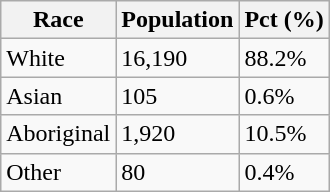<table class="wikitable">
<tr>
<th>Race</th>
<th>Population</th>
<th>Pct (%)</th>
</tr>
<tr>
<td>White</td>
<td>16,190</td>
<td>88.2%</td>
</tr>
<tr>
<td>Asian</td>
<td>105</td>
<td>0.6%</td>
</tr>
<tr>
<td>Aboriginal</td>
<td>1,920</td>
<td>10.5%</td>
</tr>
<tr>
<td>Other</td>
<td>80</td>
<td>0.4%</td>
</tr>
</table>
